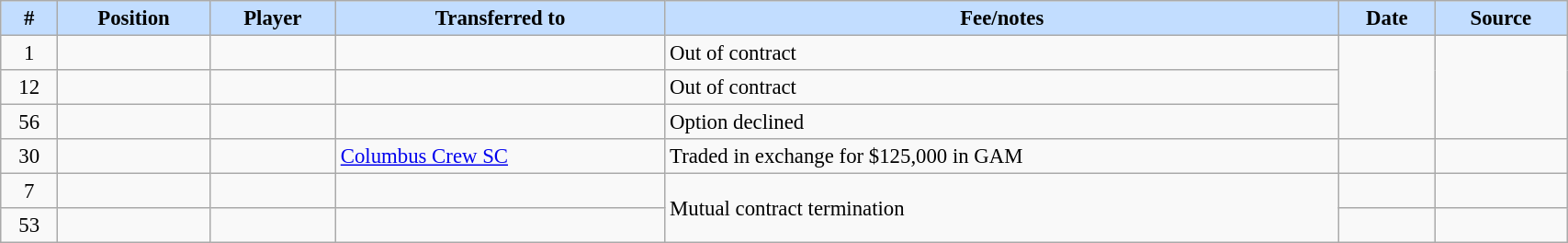<table class="wikitable sortable" style="width:90%; text-align:center; font-size:95%; text-align:left;">
<tr>
<th style="background:#c2ddff;">#</th>
<th style="background:#c2ddff;">Position</th>
<th style="background:#c2ddff;">Player</th>
<th style="background:#c2ddff;">Transferred to</th>
<th style="background:#c2ddff;">Fee/notes</th>
<th style="background:#c2ddff;">Date</th>
<th style="background:#c2ddff;">Source</th>
</tr>
<tr>
<td align=center>1</td>
<td align=center></td>
<td></td>
<td></td>
<td>Out of contract</td>
<td rowspan=3></td>
<td rowspan=3></td>
</tr>
<tr>
<td align=center>12</td>
<td align=center></td>
<td></td>
<td></td>
<td>Out of contract</td>
</tr>
<tr>
<td align=center>56</td>
<td align=center></td>
<td></td>
<td></td>
<td>Option declined</td>
</tr>
<tr>
<td align=center>30</td>
<td align=center></td>
<td></td>
<td> <a href='#'>Columbus Crew SC</a></td>
<td>Traded in exchange for $125,000 in GAM</td>
<td></td>
<td></td>
</tr>
<tr>
<td align=center>7</td>
<td align=center></td>
<td></td>
<td></td>
<td rowspan=2>Mutual contract termination</td>
<td></td>
<td></td>
</tr>
<tr>
<td align=center>53</td>
<td align=center></td>
<td></td>
<td></td>
<td></td>
<td></td>
</tr>
</table>
